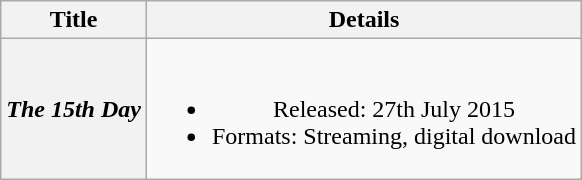<table class="wikitable plainrowheaders" style="text-align:center;">
<tr>
<th scope="col">Title</th>
<th scope="col">Details</th>
</tr>
<tr>
<th scope="row"><em>The 15th Day</em></th>
<td><br><ul><li>Released: 27th July 2015</li><li>Formats: Streaming, digital download</li></ul></td>
</tr>
</table>
